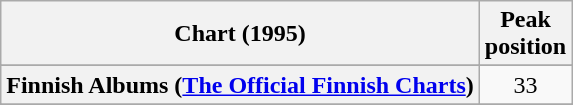<table class="wikitable sortable plainrowheaders">
<tr>
<th scope="col">Chart (1995)</th>
<th scope="col">Peak<br>position</th>
</tr>
<tr>
</tr>
<tr>
<th scope="row">Finnish Albums (<a href='#'>The Official Finnish Charts</a>)</th>
<td align="center">33</td>
</tr>
<tr>
</tr>
<tr>
</tr>
<tr>
</tr>
<tr>
</tr>
</table>
